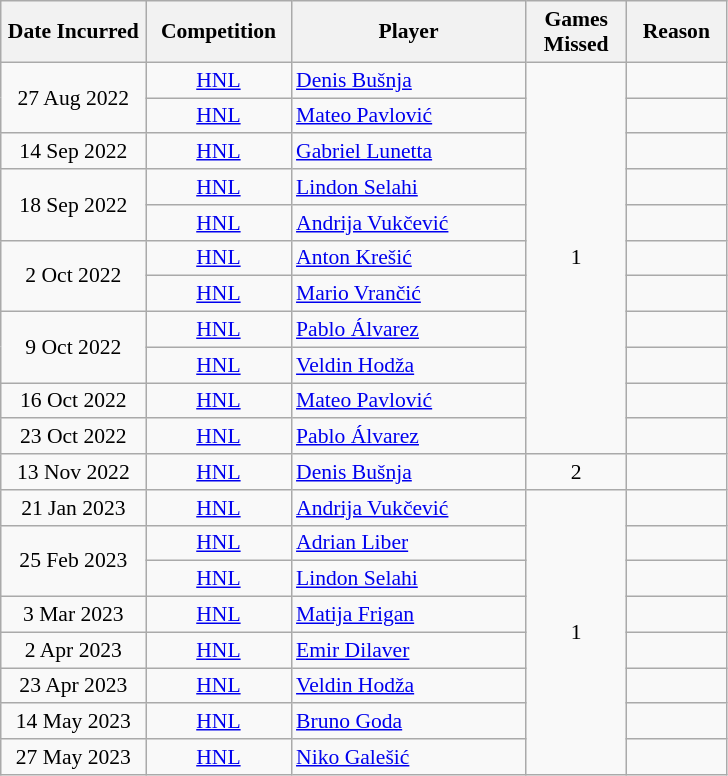<table class="wikitable" style="font-size: 90%; text-align: center;">
<tr>
<th width=90>Date Incurred</th>
<th width=90>Competition</th>
<th width=150>Player</th>
<th width=60>Games Missed</th>
<th width=60>Reason</th>
</tr>
<tr>
<td rowspan=2>27 Aug 2022</td>
<td><a href='#'>HNL</a></td>
<td style="text-align:left;"> <a href='#'>Denis Bušnja</a></td>
<td rowspan=11>1</td>
<td>  </td>
</tr>
<tr>
<td><a href='#'>HNL</a></td>
<td style="text-align:left;"> <a href='#'>Mateo Pavlović</a></td>
<td></td>
</tr>
<tr>
<td>14 Sep 2022</td>
<td><a href='#'>HNL</a></td>
<td style="text-align:left;"> <a href='#'>Gabriel Lunetta</a></td>
<td></td>
</tr>
<tr>
<td rowspan=2>18 Sep 2022</td>
<td><a href='#'>HNL</a></td>
<td style="text-align:left;"> <a href='#'>Lindon Selahi</a></td>
<td>  </td>
</tr>
<tr>
<td><a href='#'>HNL</a></td>
<td style="text-align:left;"> <a href='#'>Andrija Vukčević</a></td>
<td>  </td>
</tr>
<tr>
<td rowspan=2>2 Oct 2022</td>
<td><a href='#'>HNL</a></td>
<td style="text-align:left;"> <a href='#'>Anton Krešić</a></td>
<td>  </td>
</tr>
<tr>
<td><a href='#'>HNL</a></td>
<td style="text-align:left;"> <a href='#'>Mario Vrančić</a></td>
<td>  </td>
</tr>
<tr>
<td rowspan=2>9 Oct 2022</td>
<td><a href='#'>HNL</a></td>
<td style="text-align:left;"> <a href='#'>Pablo Álvarez</a></td>
<td>  </td>
</tr>
<tr>
<td><a href='#'>HNL</a></td>
<td style="text-align:left;"> <a href='#'>Veldin Hodža</a></td>
<td>  </td>
</tr>
<tr>
<td>16 Oct 2022</td>
<td><a href='#'>HNL</a></td>
<td style="text-align:left;"> <a href='#'>Mateo Pavlović</a></td>
<td></td>
</tr>
<tr>
<td>23 Oct 2022</td>
<td><a href='#'>HNL</a></td>
<td style="text-align:left;"> <a href='#'>Pablo Álvarez</a></td>
<td></td>
</tr>
<tr>
<td>13 Nov 2022</td>
<td><a href='#'>HNL</a></td>
<td style="text-align:left;"> <a href='#'>Denis Bušnja</a></td>
<td>2</td>
<td></td>
</tr>
<tr>
<td>21 Jan 2023</td>
<td><a href='#'>HNL</a></td>
<td style="text-align:left;"> <a href='#'>Andrija Vukčević</a></td>
<td rowspan=8>1</td>
<td>  </td>
</tr>
<tr>
<td rowspan=2>25 Feb 2023</td>
<td><a href='#'>HNL</a></td>
<td style="text-align:left;"> <a href='#'>Adrian Liber</a></td>
<td>  </td>
</tr>
<tr>
<td><a href='#'>HNL</a></td>
<td style="text-align:left;"> <a href='#'>Lindon Selahi</a></td>
<td>  </td>
</tr>
<tr>
<td>3 Mar 2023</td>
<td><a href='#'>HNL</a></td>
<td style="text-align:left;"> <a href='#'>Matija Frigan</a></td>
<td>  </td>
</tr>
<tr>
<td>2 Apr 2023</td>
<td><a href='#'>HNL</a></td>
<td style="text-align:left;"> <a href='#'>Emir Dilaver</a></td>
<td>  </td>
</tr>
<tr>
<td>23 Apr 2023</td>
<td><a href='#'>HNL</a></td>
<td style="text-align:left;"> <a href='#'>Veldin Hodža</a></td>
<td>  </td>
</tr>
<tr>
<td>14 May 2023</td>
<td><a href='#'>HNL</a></td>
<td style="text-align:left;"> <a href='#'>Bruno Goda</a></td>
<td>  </td>
</tr>
<tr>
<td>27 May 2023</td>
<td><a href='#'>HNL</a></td>
<td style="text-align:left;"> <a href='#'>Niko Galešić</a></td>
<td></td>
</tr>
</table>
